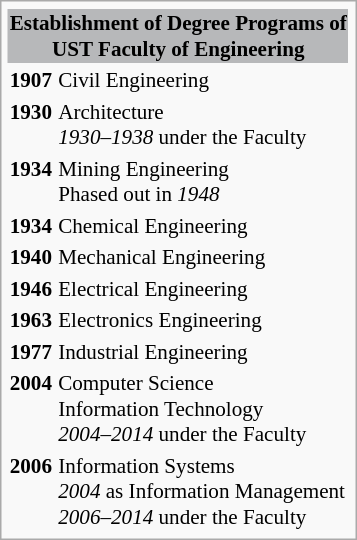<table class="infobox" style="float: right; clear:right; font-size: 88%">
<tr>
<th colspan=2 style="text-align: center; background:#B7B8Ba;">Establishment of Degree Programs of<br>UST Faculty of Engineering</th>
</tr>
<tr>
<td><strong>1907</strong></td>
<td>Civil Engineering</td>
</tr>
<tr>
<td><strong>1930</strong></td>
<td>Architecture<br><em>1930–1938</em> under the Faculty</td>
</tr>
<tr>
<td><strong>1934</strong></td>
<td>Mining Engineering<br>Phased out in <em>1948</em></td>
</tr>
<tr>
<td><strong>1934</strong></td>
<td>Chemical Engineering</td>
</tr>
<tr>
<td><strong>1940</strong></td>
<td>Mechanical Engineering</td>
</tr>
<tr>
<td><strong>1946</strong></td>
<td>Electrical Engineering</td>
</tr>
<tr>
<td><strong>1963</strong></td>
<td>Electronics Engineering</td>
</tr>
<tr>
<td><strong>1977</strong></td>
<td>Industrial Engineering</td>
</tr>
<tr>
<td><strong>2004</strong></td>
<td>Computer Science<br>Information Technology<br><em>2004–2014</em> under the Faculty</td>
</tr>
<tr>
<td><strong>2006</strong></td>
<td>Information Systems<br><em>2004</em> as Information Management<br><em>2006–2014</em> under the Faculty</td>
</tr>
</table>
